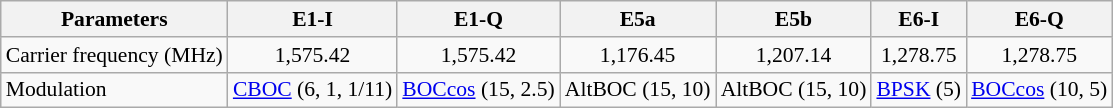<table class="wikitable" style="text-align:center; font-size:90%;">
<tr>
<th>Parameters</th>
<th>E1-I</th>
<th>E1-Q</th>
<th>E5a</th>
<th>E5b</th>
<th>E6-I</th>
<th>E6-Q</th>
</tr>
<tr>
<td style="text-align:left;">Carrier frequency (MHz)</td>
<td>1,575.42</td>
<td>1,575.42</td>
<td>1,176.45</td>
<td>1,207.14</td>
<td>1,278.75</td>
<td>1,278.75</td>
</tr>
<tr>
<td style="text-align:left;">Modulation</td>
<td><a href='#'>CBOC</a> (6, 1, 1/11)</td>
<td><a href='#'>BOCcos</a> (15, 2.5)</td>
<td>AltBOC (15, 10)</td>
<td>AltBOC (15, 10)</td>
<td><a href='#'>BPSK</a> (5)</td>
<td><a href='#'>BOCcos</a> (10, 5)</td>
</tr>
</table>
